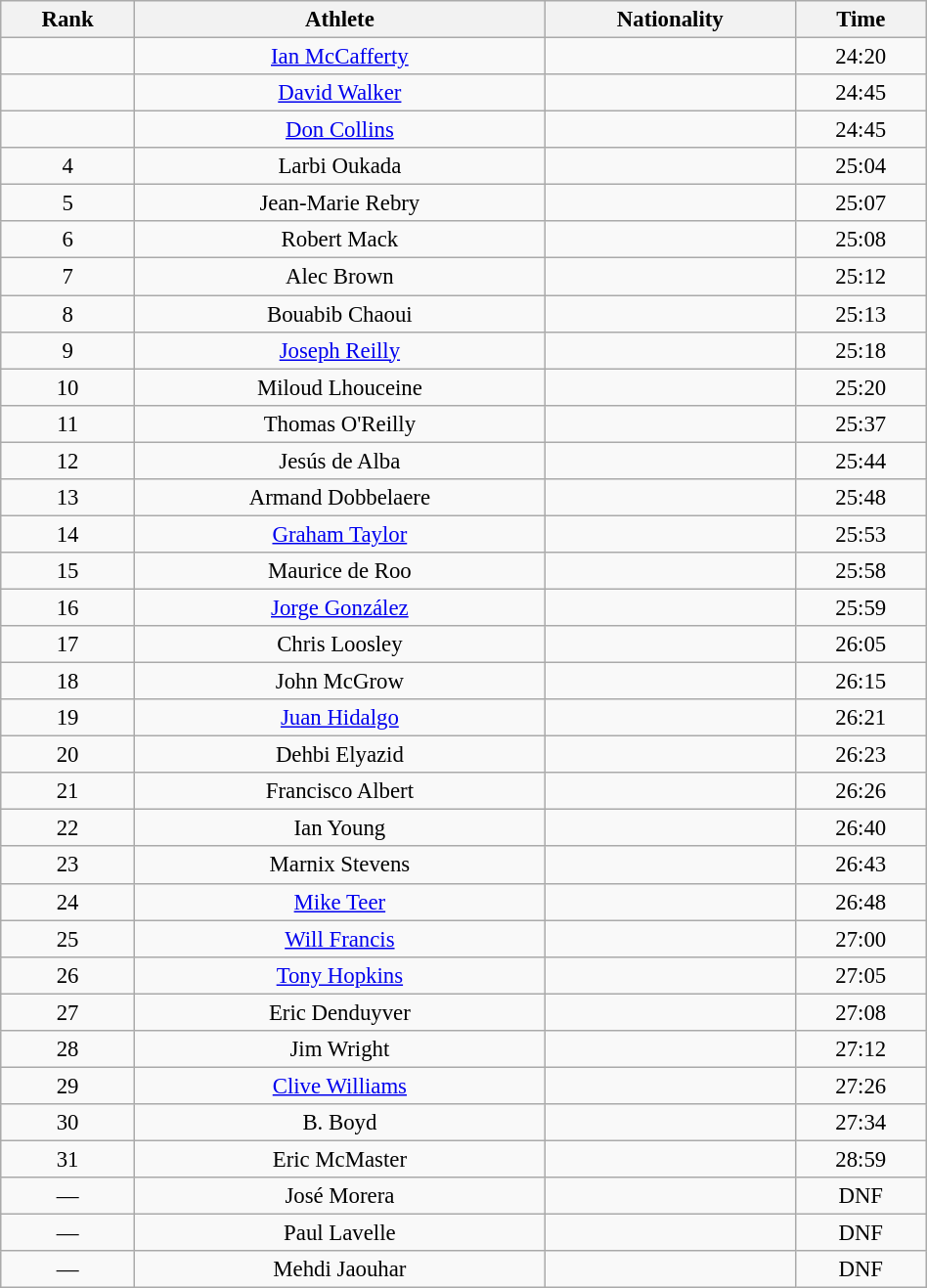<table class="wikitable sortable" style=" text-align:center; font-size:95%;" width="50%">
<tr>
<th>Rank</th>
<th>Athlete</th>
<th>Nationality</th>
<th>Time</th>
</tr>
<tr>
<td align=center></td>
<td><a href='#'>Ian McCafferty</a></td>
<td></td>
<td>24:20</td>
</tr>
<tr>
<td align=center></td>
<td><a href='#'>David Walker</a></td>
<td></td>
<td>24:45</td>
</tr>
<tr>
<td align=center></td>
<td><a href='#'>Don Collins</a></td>
<td></td>
<td>24:45</td>
</tr>
<tr>
<td align=center>4</td>
<td>Larbi Oukada</td>
<td></td>
<td>25:04</td>
</tr>
<tr>
<td align=center>5</td>
<td>Jean-Marie Rebry</td>
<td></td>
<td>25:07</td>
</tr>
<tr>
<td align=center>6</td>
<td>Robert Mack</td>
<td></td>
<td>25:08</td>
</tr>
<tr>
<td align=center>7</td>
<td>Alec Brown</td>
<td></td>
<td>25:12</td>
</tr>
<tr>
<td align=center>8</td>
<td>Bouabib Chaoui</td>
<td></td>
<td>25:13</td>
</tr>
<tr>
<td align=center>9</td>
<td><a href='#'>Joseph Reilly</a></td>
<td></td>
<td>25:18</td>
</tr>
<tr>
<td align=center>10</td>
<td>Miloud Lhouceine</td>
<td></td>
<td>25:20</td>
</tr>
<tr>
<td align=center>11</td>
<td>Thomas O'Reilly</td>
<td></td>
<td>25:37</td>
</tr>
<tr>
<td align=center>12</td>
<td>Jesús de Alba</td>
<td></td>
<td>25:44</td>
</tr>
<tr>
<td align=center>13</td>
<td>Armand Dobbelaere</td>
<td></td>
<td>25:48</td>
</tr>
<tr>
<td align=center>14</td>
<td><a href='#'>Graham Taylor</a></td>
<td></td>
<td>25:53</td>
</tr>
<tr>
<td align=center>15</td>
<td>Maurice de Roo</td>
<td></td>
<td>25:58</td>
</tr>
<tr>
<td align=center>16</td>
<td><a href='#'>Jorge González</a></td>
<td></td>
<td>25:59</td>
</tr>
<tr>
<td align=center>17</td>
<td>Chris Loosley</td>
<td></td>
<td>26:05</td>
</tr>
<tr>
<td align=center>18</td>
<td>John McGrow</td>
<td></td>
<td>26:15</td>
</tr>
<tr>
<td align=center>19</td>
<td><a href='#'>Juan Hidalgo</a></td>
<td></td>
<td>26:21</td>
</tr>
<tr>
<td align=center>20</td>
<td>Dehbi Elyazid</td>
<td></td>
<td>26:23</td>
</tr>
<tr>
<td align=center>21</td>
<td>Francisco Albert</td>
<td></td>
<td>26:26</td>
</tr>
<tr>
<td align=center>22</td>
<td>Ian Young</td>
<td></td>
<td>26:40</td>
</tr>
<tr>
<td align=center>23</td>
<td>Marnix Stevens</td>
<td></td>
<td>26:43</td>
</tr>
<tr>
<td align=center>24</td>
<td><a href='#'>Mike Teer</a></td>
<td></td>
<td>26:48</td>
</tr>
<tr>
<td align=center>25</td>
<td><a href='#'>Will Francis</a></td>
<td></td>
<td>27:00</td>
</tr>
<tr>
<td align=center>26</td>
<td><a href='#'>Tony Hopkins</a></td>
<td></td>
<td>27:05</td>
</tr>
<tr>
<td align=center>27</td>
<td>Eric Denduyver</td>
<td></td>
<td>27:08</td>
</tr>
<tr>
<td align=center>28</td>
<td>Jim Wright</td>
<td></td>
<td>27:12</td>
</tr>
<tr>
<td align=center>29</td>
<td><a href='#'>Clive Williams</a></td>
<td></td>
<td>27:26</td>
</tr>
<tr>
<td align=center>30</td>
<td>B. Boyd</td>
<td></td>
<td>27:34</td>
</tr>
<tr>
<td align=center>31</td>
<td>Eric McMaster</td>
<td></td>
<td>28:59</td>
</tr>
<tr>
<td align=center>—</td>
<td>José Morera</td>
<td></td>
<td>DNF</td>
</tr>
<tr>
<td align=center>—</td>
<td>Paul Lavelle</td>
<td></td>
<td>DNF</td>
</tr>
<tr>
<td align=center>—</td>
<td>Mehdi Jaouhar</td>
<td></td>
<td>DNF</td>
</tr>
</table>
